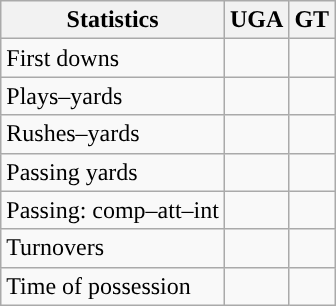<table class="wikitable" style="float:left">
<tr>
<th>Statistics</th>
<th>UGA</th>
<th>GT</th>
</tr>
<tr>
<td>First downs</td>
<td></td>
<td></td>
</tr>
<tr>
<td>Plays–yards</td>
<td></td>
<td></td>
</tr>
<tr>
<td>Rushes–yards</td>
<td></td>
<td></td>
</tr>
<tr>
<td>Passing yards</td>
<td></td>
<td></td>
</tr>
<tr>
<td>Passing: comp–att–int</td>
<td></td>
<td></td>
</tr>
<tr>
<td>Turnovers</td>
<td></td>
<td></td>
</tr>
<tr>
<td>Time of possession</td>
<td></td>
<td></td>
</tr>
</table>
